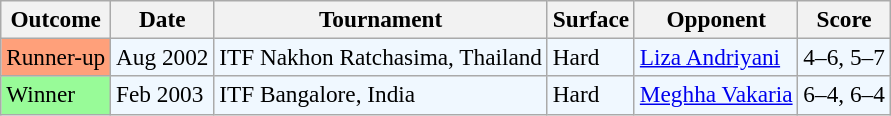<table class="sortable wikitable" style=font-size:97%>
<tr>
<th>Outcome</th>
<th>Date</th>
<th>Tournament</th>
<th>Surface</th>
<th>Opponent</th>
<th>Score</th>
</tr>
<tr bgcolor="#f0f8ff">
<td bgcolor="FFA07A">Runner-up</td>
<td>Aug 2002</td>
<td>ITF Nakhon Ratchasima, Thailand</td>
<td>Hard</td>
<td> <a href='#'>Liza Andriyani</a></td>
<td>4–6, 5–7</td>
</tr>
<tr bgcolor="#f0f8ff">
<td bgcolor="98FB98">Winner</td>
<td>Feb 2003</td>
<td>ITF Bangalore, India</td>
<td>Hard</td>
<td> <a href='#'>Meghha Vakaria</a></td>
<td>6–4, 6–4</td>
</tr>
</table>
